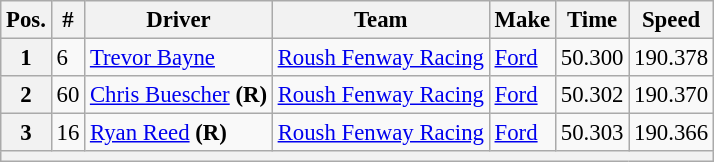<table class="wikitable" style="font-size:95%">
<tr>
<th>Pos.</th>
<th>#</th>
<th>Driver</th>
<th>Team</th>
<th>Make</th>
<th>Time</th>
<th>Speed</th>
</tr>
<tr>
<th>1</th>
<td>6</td>
<td><a href='#'>Trevor Bayne</a></td>
<td><a href='#'>Roush Fenway Racing</a></td>
<td><a href='#'>Ford</a></td>
<td>50.300</td>
<td>190.378</td>
</tr>
<tr>
<th>2</th>
<td>60</td>
<td><a href='#'>Chris Buescher</a> <strong>(R)</strong></td>
<td><a href='#'>Roush Fenway Racing</a></td>
<td><a href='#'>Ford</a></td>
<td>50.302</td>
<td>190.370</td>
</tr>
<tr>
<th>3</th>
<td>16</td>
<td><a href='#'>Ryan Reed</a> <strong>(R)</strong></td>
<td><a href='#'>Roush Fenway Racing</a></td>
<td><a href='#'>Ford</a></td>
<td>50.303</td>
<td>190.366</td>
</tr>
<tr>
<th colspan="7"></th>
</tr>
</table>
